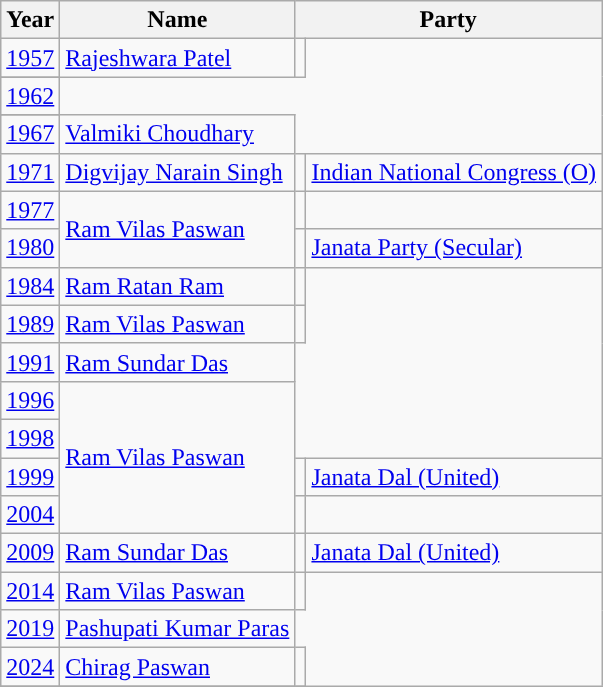<table class="wikitable">
<tr>
<th>Year</th>
<th>Name</th>
<th colspan="2">Party</th>
</tr>
<tr>
<td><a href='#'>1957</a></td>
<td rowspan="2"><a href='#'>Rajeshwara Patel</a></td>
<td></td>
</tr>
<tr>
</tr>
<tr>
<td><a href='#'>1962</a></td>
</tr>
<tr>
</tr>
<tr>
<td><a href='#'>1967</a></td>
<td><a href='#'>Valmiki Choudhary</a></td>
</tr>
<tr>
<td><a href='#'>1971</a></td>
<td><a href='#'>Digvijay Narain Singh</a></td>
<td style="background-color: "></td>
<td><a href='#'>Indian National Congress (O)</a></td>
</tr>
<tr>
<td><a href='#'>1977</a></td>
<td rowspan="2"><a href='#'>Ram Vilas Paswan</a></td>
<td></td>
</tr>
<tr>
<td><a href='#'>1980</a></td>
<td style="background-color: "></td>
<td><a href='#'>Janata Party (Secular)</a></td>
</tr>
<tr>
<td><a href='#'>1984</a></td>
<td><a href='#'>Ram Ratan Ram</a></td>
<td></td>
</tr>
<tr>
<td><a href='#'>1989</a></td>
<td><a href='#'>Ram Vilas Paswan</a></td>
<td></td>
</tr>
<tr>
<td><a href='#'>1991</a></td>
<td><a href='#'>Ram Sundar Das</a></td>
</tr>
<tr>
<td><a href='#'>1996</a></td>
<td rowspan="4"><a href='#'>Ram Vilas Paswan</a></td>
</tr>
<tr>
<td><a href='#'>1998</a></td>
</tr>
<tr>
<td><a href='#'>1999</a></td>
<td style="background-color: "></td>
<td><a href='#'>Janata Dal (United)</a></td>
</tr>
<tr>
<td><a href='#'>2004</a></td>
<td></td>
</tr>
<tr>
<td><a href='#'>2009</a></td>
<td><a href='#'>Ram Sundar Das</a></td>
<td style="background-color: "></td>
<td><a href='#'>Janata Dal (United)</a></td>
</tr>
<tr>
<td><a href='#'>2014</a></td>
<td><a href='#'>Ram Vilas Paswan</a></td>
<td></td>
</tr>
<tr>
<td><a href='#'>2019</a></td>
<td><a href='#'>Pashupati Kumar Paras</a></td>
</tr>
<tr>
<td><a href='#'>2024</a></td>
<td><a href='#'>Chirag Paswan</a></td>
<td></td>
</tr>
<tr>
</tr>
</table>
